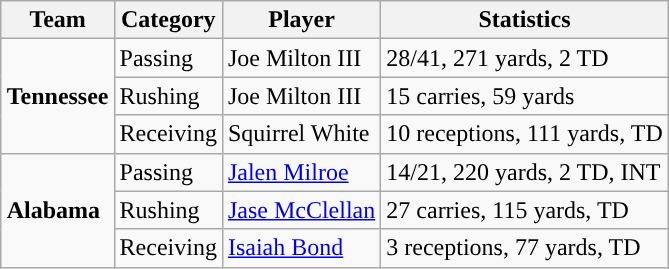<table class="wikitable" style="float: right;">
<tr>
<th>Team</th>
<th>Category</th>
<th>Player</th>
<th>Statistics</th>
</tr>
<tr>
<td rowspan=3><strong>Tennessee</strong></td>
<td>Passing</td>
<td>Joe Milton III</td>
<td>28/41, 271 yards, 2 TD</td>
</tr>
<tr>
<td>Rushing</td>
<td>Joe Milton III</td>
<td>15 carries, 59 yards</td>
</tr>
<tr>
<td>Receiving</td>
<td>Squirrel White</td>
<td>10 receptions, 111 yards, TD</td>
</tr>
<tr>
<td rowspan=3><strong>Alabama</strong></td>
<td>Passing</td>
<td><a href='#'>Jalen Milroe</a></td>
<td>14/21, 220 yards, 2 TD, INT</td>
</tr>
<tr>
<td>Rushing</td>
<td><a href='#'>Jase McClellan</a></td>
<td>27 carries, 115 yards, TD</td>
</tr>
<tr>
<td>Receiving</td>
<td><a href='#'>Isaiah Bond</a></td>
<td>3 receptions, 77 yards, TD</td>
</tr>
</table>
